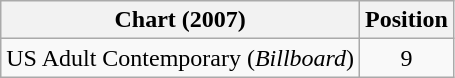<table class="wikitable">
<tr>
<th>Chart (2007)</th>
<th>Position</th>
</tr>
<tr>
<td>US Adult Contemporary (<em>Billboard</em>)</td>
<td style="text-align:center;">9</td>
</tr>
</table>
